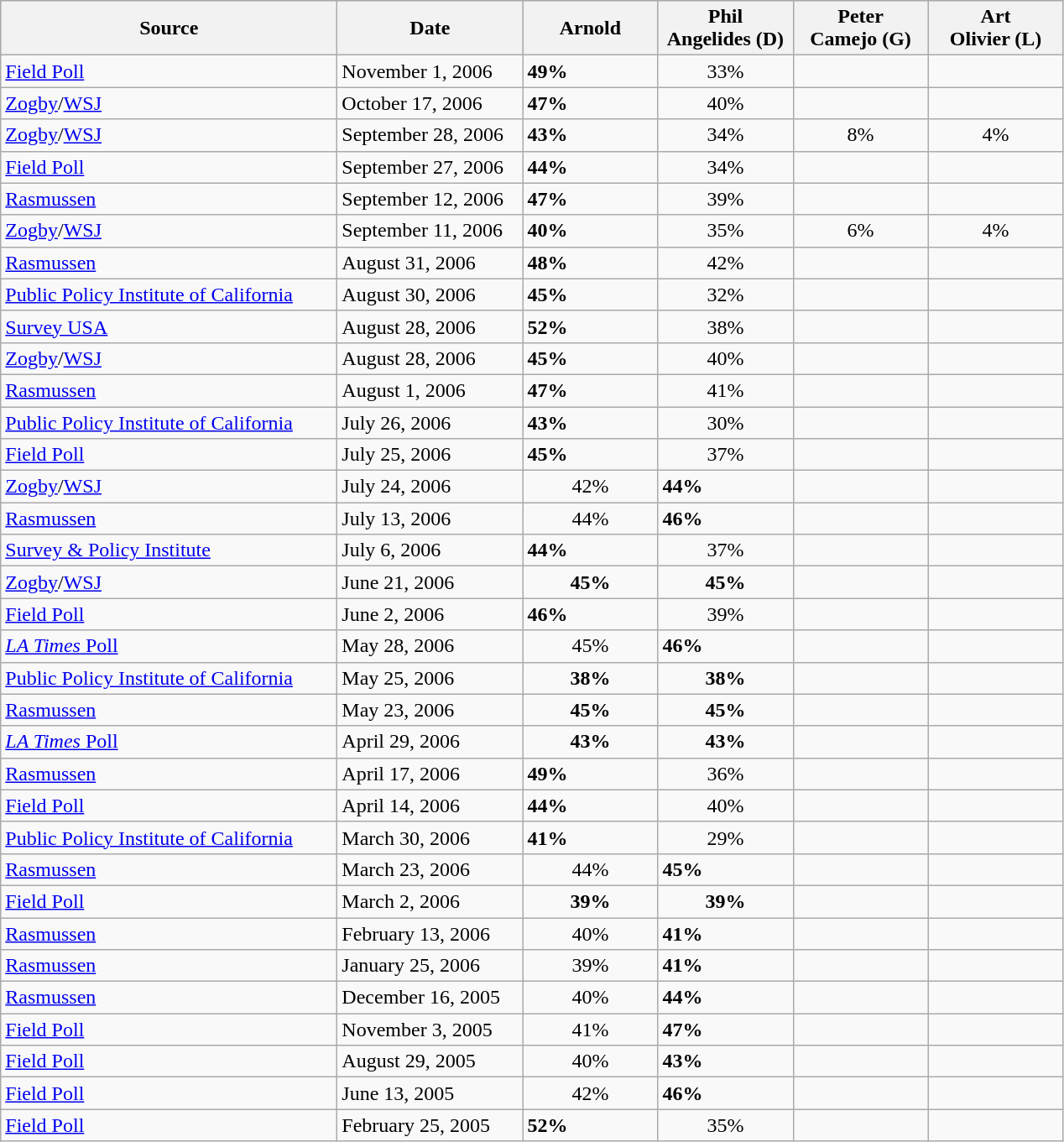<table class="wikitable">
<tr style="background:lightgrey;">
<th style="width:260px;">Source</th>
<th style="width:140px;">Date</th>
<th style="width:100px;">Arnold<br></th>
<th style="width:100px;">Phil<br>Angelides (D)</th>
<th style="width:100px;">Peter<br>Camejo (G)</th>
<th style="width:100px;">Art<br>Olivier (L)</th>
</tr>
<tr>
<td><a href='#'>Field Poll</a></td>
<td>November 1, 2006</td>
<td><strong>49%</strong></td>
<td style="text-align:center">33%</td>
<td></td>
<td></td>
</tr>
<tr>
<td><a href='#'>Zogby</a>/<a href='#'>WSJ</a></td>
<td>October 17, 2006</td>
<td><strong>47%</strong></td>
<td style="text-align:center">40%</td>
<td></td>
<td></td>
</tr>
<tr>
<td><a href='#'>Zogby</a>/<a href='#'>WSJ</a></td>
<td>September 28, 2006</td>
<td><strong>43%</strong></td>
<td style="text-align:center">34%</td>
<td style="text-align:center">8%</td>
<td style="text-align:center">4%</td>
</tr>
<tr>
<td><a href='#'>Field Poll</a></td>
<td>September 27, 2006</td>
<td><strong>44%</strong></td>
<td style="text-align:center">34%</td>
<td></td>
<td></td>
</tr>
<tr>
<td><a href='#'>Rasmussen</a></td>
<td>September 12, 2006</td>
<td><strong>47%</strong></td>
<td style="text-align:center">39%</td>
<td></td>
<td></td>
</tr>
<tr>
<td><a href='#'>Zogby</a>/<a href='#'>WSJ</a></td>
<td>September 11, 2006</td>
<td><strong>40%</strong></td>
<td style="text-align:center">35%</td>
<td style="text-align:center">6%</td>
<td style="text-align:center">4%</td>
</tr>
<tr>
<td><a href='#'>Rasmussen</a></td>
<td>August 31, 2006</td>
<td><strong>48%</strong></td>
<td style="text-align:center">42%</td>
<td></td>
<td></td>
</tr>
<tr>
<td><a href='#'>Public Policy Institute of California</a></td>
<td>August 30, 2006</td>
<td><strong>45%</strong></td>
<td style="text-align:center">32%</td>
<td></td>
<td></td>
</tr>
<tr>
<td><a href='#'>Survey USA</a></td>
<td>August 28, 2006</td>
<td><strong>52%</strong></td>
<td style="text-align:center">38%</td>
<td></td>
<td></td>
</tr>
<tr>
<td><a href='#'>Zogby</a>/<a href='#'>WSJ</a></td>
<td>August 28, 2006</td>
<td><strong>45%</strong></td>
<td style="text-align:center">40%</td>
<td></td>
<td></td>
</tr>
<tr>
<td><a href='#'>Rasmussen</a></td>
<td>August 1, 2006</td>
<td><strong>47%</strong></td>
<td style="text-align:center">41%</td>
<td></td>
<td></td>
</tr>
<tr>
<td><a href='#'>Public Policy Institute of California</a></td>
<td>July 26, 2006</td>
<td><strong>43%</strong></td>
<td style="text-align:center">30%</td>
<td></td>
<td></td>
</tr>
<tr>
<td><a href='#'>Field Poll</a></td>
<td>July 25, 2006</td>
<td><strong>45%</strong></td>
<td style="text-align:center">37%</td>
<td></td>
<td></td>
</tr>
<tr>
<td><a href='#'>Zogby</a>/<a href='#'>WSJ</a></td>
<td>July 24, 2006</td>
<td style="text-align:center">42%</td>
<td><strong>44%</strong></td>
<td></td>
<td></td>
</tr>
<tr>
<td><a href='#'>Rasmussen</a></td>
<td>July 13, 2006</td>
<td style="text-align:center">44%</td>
<td><strong>46%</strong></td>
<td></td>
<td></td>
</tr>
<tr>
<td><a href='#'>Survey & Policy Institute</a></td>
<td>July 6, 2006</td>
<td><strong>44%</strong></td>
<td style="text-align:center">37%</td>
<td></td>
<td></td>
</tr>
<tr>
<td><a href='#'>Zogby</a>/<a href='#'>WSJ</a></td>
<td>June 21, 2006</td>
<td style="text-align:center"><strong>45%</strong></td>
<td style="text-align:center"><strong>45%</strong></td>
<td></td>
<td></td>
</tr>
<tr>
<td><a href='#'>Field Poll</a></td>
<td>June 2, 2006</td>
<td><strong>46%</strong></td>
<td style="text-align:center">39%</td>
<td></td>
<td></td>
</tr>
<tr>
<td><a href='#'><em>LA Times</em> Poll</a></td>
<td>May 28, 2006</td>
<td style="text-align:center">45%</td>
<td><strong>46%</strong></td>
<td></td>
<td></td>
</tr>
<tr>
<td><a href='#'>Public Policy Institute of California</a></td>
<td>May 25, 2006</td>
<td style="text-align:center"><strong>38%</strong></td>
<td style="text-align:center"><strong>38%</strong></td>
<td></td>
<td></td>
</tr>
<tr>
<td><a href='#'>Rasmussen</a></td>
<td>May 23, 2006</td>
<td style="text-align:center"><strong>45%</strong></td>
<td style="text-align:center"><strong>45%</strong></td>
<td></td>
<td></td>
</tr>
<tr>
<td><a href='#'><em>LA Times</em> Poll</a></td>
<td>April 29, 2006</td>
<td style="text-align:center"><strong>43%</strong></td>
<td style="text-align:center"><strong>43%</strong></td>
<td></td>
<td></td>
</tr>
<tr>
<td><a href='#'>Rasmussen</a></td>
<td>April 17, 2006</td>
<td><strong>49%</strong></td>
<td style="text-align:center">36%</td>
<td></td>
<td></td>
</tr>
<tr>
<td><a href='#'>Field Poll</a></td>
<td>April 14, 2006</td>
<td><strong>44%</strong></td>
<td style="text-align:center">40%</td>
<td></td>
<td></td>
</tr>
<tr>
<td><a href='#'>Public Policy Institute of California</a></td>
<td>March 30, 2006</td>
<td><strong>41%</strong></td>
<td style="text-align:center">29%</td>
<td></td>
<td></td>
</tr>
<tr>
<td><a href='#'>Rasmussen</a></td>
<td>March 23, 2006</td>
<td style="text-align:center">44%</td>
<td><strong>45%</strong></td>
<td></td>
<td></td>
</tr>
<tr>
<td><a href='#'>Field Poll</a></td>
<td>March 2, 2006</td>
<td style="text-align:center"><strong>39%</strong></td>
<td style="text-align:center"><strong>39%</strong></td>
<td></td>
<td></td>
</tr>
<tr>
<td><a href='#'>Rasmussen</a></td>
<td>February 13, 2006</td>
<td style="text-align:center">40%</td>
<td><strong>41%</strong></td>
<td></td>
<td></td>
</tr>
<tr>
<td><a href='#'>Rasmussen</a></td>
<td>January 25, 2006</td>
<td style="text-align:center">39%</td>
<td><strong>41%</strong></td>
<td></td>
<td></td>
</tr>
<tr>
<td><a href='#'>Rasmussen</a></td>
<td>December 16, 2005</td>
<td style="text-align:center">40%</td>
<td><strong>44%</strong></td>
<td></td>
<td></td>
</tr>
<tr>
<td><a href='#'>Field Poll</a></td>
<td>November 3, 2005</td>
<td style="text-align:center">41%</td>
<td><strong>47%</strong></td>
<td></td>
<td></td>
</tr>
<tr>
<td><a href='#'>Field Poll</a></td>
<td>August 29, 2005</td>
<td style="text-align:center">40%</td>
<td><strong>43%</strong></td>
<td></td>
<td></td>
</tr>
<tr>
<td><a href='#'>Field Poll</a></td>
<td>June 13, 2005</td>
<td style="text-align:center">42%</td>
<td><strong>46%</strong></td>
<td></td>
<td></td>
</tr>
<tr>
<td><a href='#'>Field Poll</a></td>
<td>February 25, 2005</td>
<td><strong>52%</strong></td>
<td style="text-align:center">35%</td>
<td></td>
<td></td>
</tr>
</table>
